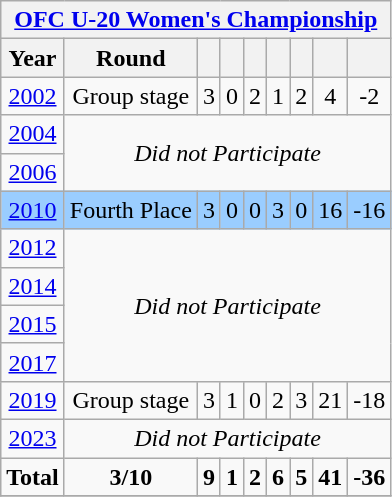<table class="wikitable" style="text-align: center;">
<tr>
<th colspan=10><a href='#'>OFC U-20 Women's Championship</a></th>
</tr>
<tr>
<th>Year</th>
<th>Round</th>
<th></th>
<th></th>
<th></th>
<th></th>
<th></th>
<th></th>
<th></th>
</tr>
<tr>
<td> <a href='#'>2002</a></td>
<td>Group stage</td>
<td>3</td>
<td>0</td>
<td>2</td>
<td>1</td>
<td>2</td>
<td>4</td>
<td>-2</td>
</tr>
<tr>
<td> <a href='#'>2004</a></td>
<td rowspan=2 colspan=8><em>Did not Participate</em></td>
</tr>
<tr>
<td> <a href='#'>2006</a></td>
</tr>
<tr style="background:#9acdff;">
<td> <a href='#'>2010</a></td>
<td>Fourth Place</td>
<td>3</td>
<td>0</td>
<td>0</td>
<td>3</td>
<td>0</td>
<td>16</td>
<td>-16</td>
</tr>
<tr>
<td> <a href='#'>2012</a></td>
<td rowspan=4 colspan=8><em>Did not Participate</em></td>
</tr>
<tr>
<td> <a href='#'>2014</a></td>
</tr>
<tr>
<td> <a href='#'>2015</a></td>
</tr>
<tr>
<td> <a href='#'>2017</a></td>
</tr>
<tr>
<td> <a href='#'>2019</a></td>
<td>Group stage</td>
<td>3</td>
<td>1</td>
<td>0</td>
<td>2</td>
<td>3</td>
<td>21</td>
<td>-18</td>
</tr>
<tr>
<td> <a href='#'>2023</a></td>
<td colspan=8><em>Did not Participate</em></td>
</tr>
<tr>
<td><strong>Total</strong></td>
<td><strong>3/10</strong></td>
<td><strong>9</strong></td>
<td><strong>1</strong></td>
<td><strong>2</strong></td>
<td><strong>6</strong></td>
<td><strong>5</strong></td>
<td><strong>41</strong></td>
<td><strong>-36</strong></td>
</tr>
<tr>
</tr>
</table>
